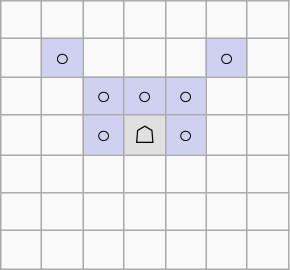<table border="1" class="wikitable">
<tr align=center>
<td width="20"> </td>
<td width="20"> </td>
<td width="20"> </td>
<td width="20"> </td>
<td width="20"> </td>
<td width="20"> </td>
<td width="20"> </td>
</tr>
<tr align=center>
<td> </td>
<td style="background:#d0d0f0;">○</td>
<td> </td>
<td> </td>
<td> </td>
<td style="background:#d0d0f0;">○</td>
<td> </td>
</tr>
<tr align=center>
<td> </td>
<td> </td>
<td style="background:#d0d0f0;">○</td>
<td style="background:#d0d0f0;">○</td>
<td style="background:#d0d0f0;">○</td>
<td> </td>
<td> </td>
</tr>
<tr align=center>
<td> </td>
<td> </td>
<td style="background:#d0d0f0;">○</td>
<td style="background:#e0e0e0;">☖</td>
<td style="background:#d0d0f0;">○</td>
<td> </td>
<td> </td>
</tr>
<tr align=center>
<td> </td>
<td> </td>
<td> </td>
<td> </td>
<td> </td>
<td> </td>
<td> </td>
</tr>
<tr align=center>
<td> </td>
<td> </td>
<td> </td>
<td> </td>
<td> </td>
<td> </td>
<td> </td>
</tr>
<tr align=center>
<td> </td>
<td> </td>
<td> </td>
<td> </td>
<td> </td>
<td> </td>
<td> </td>
</tr>
</table>
